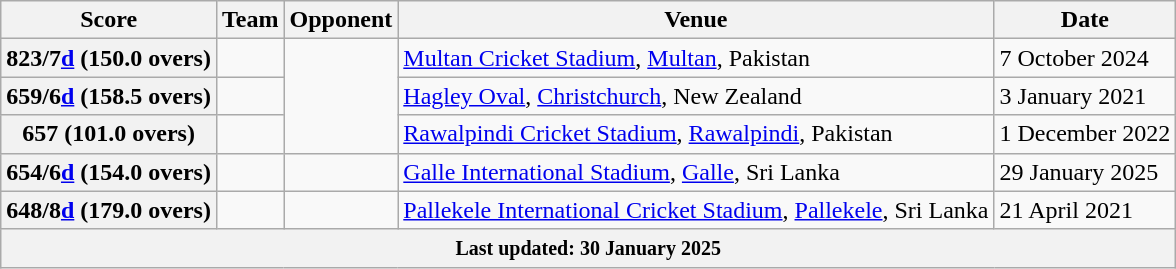<table class="wikitable sortable">
<tr>
<th>Score</th>
<th>Team</th>
<th>Opponent</th>
<th>Venue</th>
<th>Date</th>
</tr>
<tr>
<th>823/7<a href='#'>d</a> (150.0 overs)</th>
<td></td>
<td rowspan=3></td>
<td><a href='#'>Multan Cricket Stadium</a>, <a href='#'>Multan</a>, Pakistan</td>
<td>7 October 2024</td>
</tr>
<tr>
<th>659/6<a href='#'>d</a> (158.5 overs)</th>
<td></td>
<td><a href='#'>Hagley Oval</a>, <a href='#'>Christchurch</a>, New Zealand</td>
<td>3 January 2021</td>
</tr>
<tr>
<th>657 (101.0 overs)</th>
<td></td>
<td><a href='#'>Rawalpindi Cricket Stadium</a>, <a href='#'>Rawalpindi</a>, Pakistan</td>
<td>1 December 2022</td>
</tr>
<tr>
<th>654/6<a href='#'>d</a> (154.0 overs)</th>
<td></td>
<td></td>
<td><a href='#'>Galle International Stadium</a>, <a href='#'>Galle</a>, Sri Lanka</td>
<td>29 January 2025</td>
</tr>
<tr>
<th>648/8<a href='#'>d</a> (179.0 overs)</th>
<td></td>
<td></td>
<td><a href='#'>Pallekele International Cricket Stadium</a>, <a href='#'>Pallekele</a>, Sri Lanka</td>
<td>21 April 2021</td>
</tr>
<tr>
<th colspan="6"><small>Last updated: 30 January 2025</small></th>
</tr>
</table>
